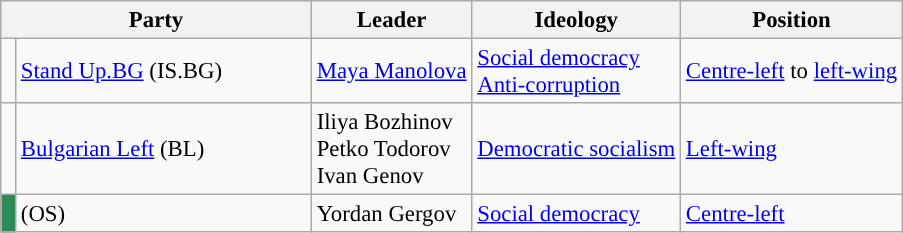<table class="wikitable" style="font-size:95%; white-space: nowrap">
<tr>
<th style="width:200px" colspan="2">Party</th>
<th style="width:100px">Leader</th>
<th style="width:120px">Ideology</th>
<th style="width:100px">Position</th>
</tr>
<tr>
<td style="background:"></td>
<td><a href='#'>Stand Up.BG</a> (IS.BG)</td>
<td><a href='#'>Maya Manolova</a></td>
<td><a href='#'>Social democracy</a><br><a href='#'>Anti-corruption</a></td>
<td><a href='#'>Centre-left</a> to <a href='#'>left-wing</a></td>
</tr>
<tr>
<td></td>
<td><a href='#'>Bulgarian Left</a> (BL)</td>
<td>Iliya Bozhinov<br>Petko Todorov<br>Ivan Genov</td>
<td><a href='#'>Democratic socialism</a></td>
<td><a href='#'>Left-wing</a></td>
</tr>
<tr>
<td bgcolor="#2E8B57"></td>
<td> (OS)</td>
<td>Yordan Gergov</td>
<td><a href='#'>Social democracy</a></td>
<td><a href='#'>Centre-left</a></td>
</tr>
</table>
